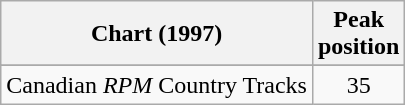<table class="wikitable sortable">
<tr>
<th align="left">Chart (1997)</th>
<th align="center">Peak<br>position</th>
</tr>
<tr>
</tr>
<tr>
</tr>
<tr>
<td align="left">Canadian <em>RPM</em> Country Tracks</td>
<td align="center">35</td>
</tr>
</table>
